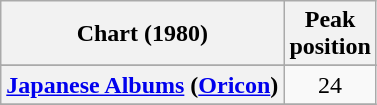<table class="wikitable sortable plainrowheaders">
<tr>
<th>Chart (1980)</th>
<th>Peak<br>position</th>
</tr>
<tr>
</tr>
<tr>
<th scope="row"><a href='#'>Japanese Albums</a> (<a href='#'>Oricon</a>)</th>
<td style="text-align:center;">24</td>
</tr>
<tr>
</tr>
</table>
